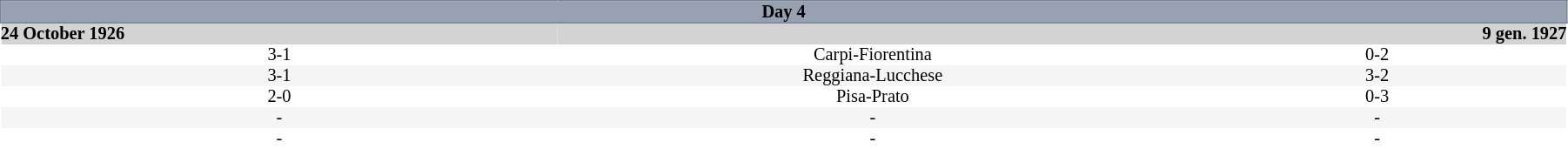<table border=0 cellspacing=0 cellpadding=0 style="font-size: 85%; border-collapse: collapse;" width=95%>
<tr>
<td colspan=5 bgcolor=#98A1B2 style="border:1px solid #7A8392;text-align:center;"><span><strong>Day 4</strong></span></td>
</tr>
<tr bgcolor="D3D3D3">
<th align=left>24 October 1926</th>
<th></th>
<th align=right>9 gen. 1927</th>
</tr>
<tr align=center bgcolor=#FFFFFF>
<td>3-1</td>
<td>Carpi-Fiorentina</td>
<td>0-2</td>
</tr>
<tr align=center bgcolor=#F5F5F5>
<td>3-1</td>
<td>Reggiana-Lucchese</td>
<td>3-2</td>
</tr>
<tr align=center bgcolor=#FFFFFF>
<td>2-0</td>
<td>Pisa-Prato</td>
<td>0-3</td>
</tr>
<tr align=center bgcolor=#F5F5F5>
<td>-</td>
<td>-</td>
<td>-</td>
</tr>
<tr align=center bgcolor=#FFFFFF>
<td>-</td>
<td>-</td>
<td>-</td>
</tr>
</table>
